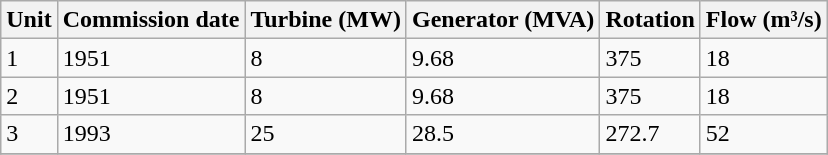<table class="wikitable sortable">
<tr>
<th>Unit </th>
<th>Commission date </th>
<th>Turbine (MW)</th>
<th>Generator (MVA)</th>
<th>Rotation</th>
<th>Flow (m³/s)</th>
</tr>
<tr>
<td>1</td>
<td>1951</td>
<td>8</td>
<td>9.68</td>
<td>375</td>
<td>18</td>
</tr>
<tr>
<td>2</td>
<td>1951</td>
<td>8</td>
<td>9.68</td>
<td>375</td>
<td>18</td>
</tr>
<tr>
<td>3</td>
<td>1993</td>
<td>25</td>
<td>28.5</td>
<td>272.7</td>
<td>52</td>
</tr>
<tr>
</tr>
</table>
